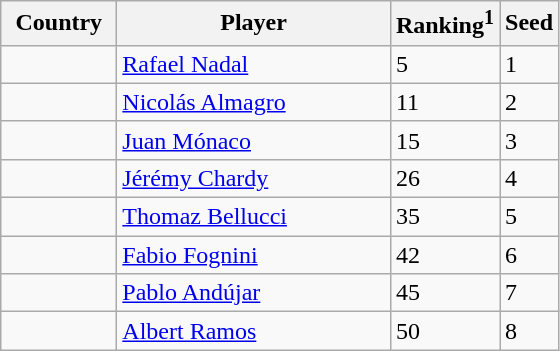<table class="sortable wikitable">
<tr>
<th width="70">Country</th>
<th width="175">Player</th>
<th>Ranking<sup>1</sup></th>
<th>Seed</th>
</tr>
<tr>
<td></td>
<td><a href='#'>Rafael Nadal</a></td>
<td>5</td>
<td>1</td>
</tr>
<tr>
<td></td>
<td><a href='#'>Nicolás Almagro</a></td>
<td>11</td>
<td>2</td>
</tr>
<tr>
<td></td>
<td><a href='#'>Juan Mónaco</a></td>
<td>15</td>
<td>3</td>
</tr>
<tr>
<td></td>
<td><a href='#'>Jérémy Chardy</a></td>
<td>26</td>
<td>4</td>
</tr>
<tr>
<td></td>
<td><a href='#'>Thomaz Bellucci</a></td>
<td>35</td>
<td>5</td>
</tr>
<tr>
<td></td>
<td><a href='#'>Fabio Fognini</a></td>
<td>42</td>
<td>6</td>
</tr>
<tr>
<td></td>
<td><a href='#'>Pablo Andújar</a></td>
<td>45</td>
<td>7</td>
</tr>
<tr>
<td></td>
<td><a href='#'>Albert Ramos</a></td>
<td>50</td>
<td>8</td>
</tr>
</table>
